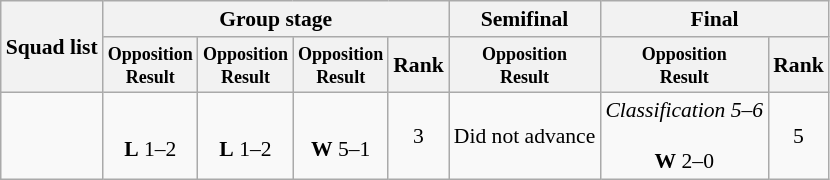<table class=wikitable style="font-size:90%">
<tr>
<th rowspan="2">Squad list</th>
<th colspan="4">Group stage</th>
<th>Semifinal</th>
<th colspan="2">Final</th>
</tr>
<tr>
<th style="line-height:1em"><small>Opposition<br>Result</small></th>
<th style="line-height:1em"><small>Opposition<br>Result</small></th>
<th style="line-height:1em"><small>Opposition<br>Result</small></th>
<th>Rank</th>
<th style="line-height:1em"><small>Opposition<br>Result</small></th>
<th style="line-height:1em"><small>Opposition<br>Result</small></th>
<th>Rank</th>
</tr>
<tr align=center>
<td align=left></td>
<td><br><strong>L</strong> 1–2</td>
<td><br><strong>L</strong> 1–2</td>
<td><br><strong>W</strong> 5–1</td>
<td>3</td>
<td>Did not advance</td>
<td><em>Classification 5–6</em><br><br><strong>W</strong> 2–0</td>
<td>5</td>
</tr>
</table>
